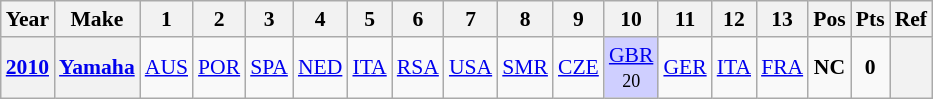<table class="wikitable" style="text-align:center; font-size:90%">
<tr>
<th>Year</th>
<th>Make</th>
<th>1</th>
<th>2</th>
<th>3</th>
<th>4</th>
<th>5</th>
<th>6</th>
<th>7</th>
<th>8</th>
<th>9</th>
<th>10</th>
<th>11</th>
<th>12</th>
<th>13</th>
<th>Pos</th>
<th>Pts</th>
<th>Ref</th>
</tr>
<tr>
<th><a href='#'>2010</a></th>
<th><a href='#'>Yamaha</a></th>
<td><a href='#'>AUS</a></td>
<td><a href='#'>POR</a></td>
<td><a href='#'>SPA</a></td>
<td><a href='#'>NED</a></td>
<td><a href='#'>ITA</a></td>
<td><a href='#'>RSA</a></td>
<td><a href='#'>USA</a></td>
<td><a href='#'>SMR</a></td>
<td><a href='#'>CZE</a></td>
<td style="background:#CFCFFF;"><a href='#'>GBR</a><br><small>20</small></td>
<td><a href='#'>GER</a></td>
<td><a href='#'>ITA</a></td>
<td><a href='#'>FRA</a></td>
<td><strong>NC</strong></td>
<td><strong>0</strong></td>
<th></th>
</tr>
</table>
